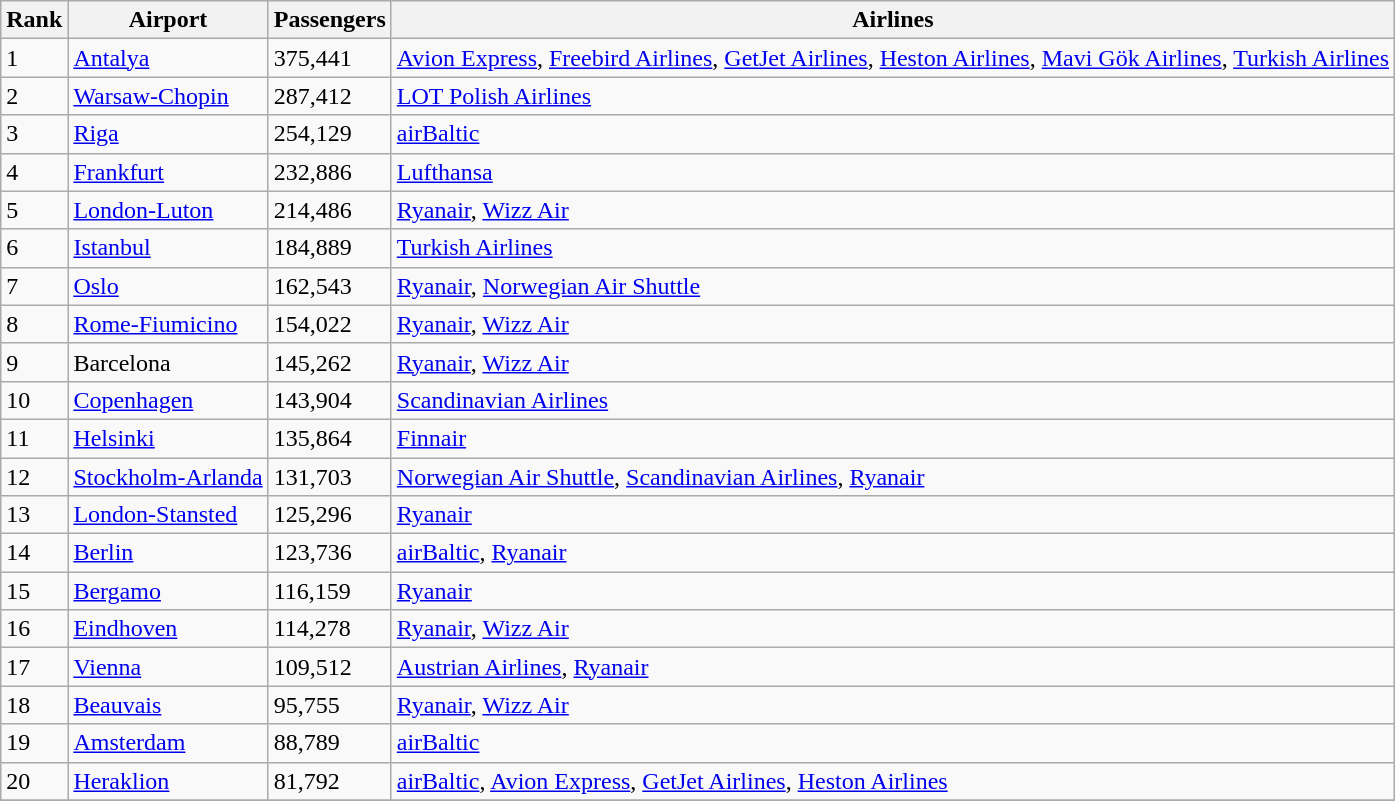<table class="wikitable" width=align=>
<tr>
<th>Rank</th>
<th>Airport</th>
<th>Passengers</th>
<th>Airlines</th>
</tr>
<tr>
<td>1</td>
<td> <a href='#'>Antalya</a></td>
<td>375,441</td>
<td><a href='#'>Avion Express</a>, <a href='#'>Freebird Airlines</a>, <a href='#'>GetJet Airlines</a>, <a href='#'>Heston Airlines</a>, <a href='#'>Mavi Gök Airlines</a>, <a href='#'>Turkish Airlines</a></td>
</tr>
<tr>
<td>2</td>
<td> <a href='#'>Warsaw-Chopin</a></td>
<td>287,412</td>
<td><a href='#'>LOT Polish Airlines</a></td>
</tr>
<tr>
<td>3</td>
<td> <a href='#'>Riga</a></td>
<td>254,129</td>
<td><a href='#'>airBaltic</a></td>
</tr>
<tr>
<td>4</td>
<td> <a href='#'>Frankfurt</a></td>
<td>232,886</td>
<td><a href='#'>Lufthansa</a></td>
</tr>
<tr>
<td>5</td>
<td> <a href='#'>London-Luton</a></td>
<td>214,486</td>
<td><a href='#'>Ryanair</a>, <a href='#'>Wizz Air</a></td>
</tr>
<tr>
<td>6</td>
<td> <a href='#'>Istanbul</a></td>
<td>184,889</td>
<td><a href='#'>Turkish Airlines</a></td>
</tr>
<tr>
<td>7</td>
<td> <a href='#'>Oslo</a></td>
<td>162,543</td>
<td><a href='#'>Ryanair</a>, <a href='#'>Norwegian Air Shuttle</a></td>
</tr>
<tr>
<td>8</td>
<td> <a href='#'>Rome-Fiumicino</a></td>
<td>154,022</td>
<td><a href='#'>Ryanair</a>, <a href='#'>Wizz Air</a></td>
</tr>
<tr>
<td>9</td>
<td> Barcelona</td>
<td>145,262</td>
<td><a href='#'>Ryanair</a>, <a href='#'>Wizz Air</a></td>
</tr>
<tr>
<td>10</td>
<td> <a href='#'>Copenhagen</a></td>
<td>143,904</td>
<td><a href='#'>Scandinavian Airlines</a></td>
</tr>
<tr>
<td>11</td>
<td> <a href='#'>Helsinki</a></td>
<td>135,864</td>
<td><a href='#'>Finnair</a></td>
</tr>
<tr>
<td>12</td>
<td> <a href='#'>Stockholm-Arlanda</a></td>
<td>131,703</td>
<td><a href='#'>Norwegian Air Shuttle</a>, <a href='#'>Scandinavian Airlines</a>, <a href='#'>Ryanair</a></td>
</tr>
<tr>
<td>13</td>
<td> <a href='#'>London-Stansted</a></td>
<td>125,296</td>
<td><a href='#'>Ryanair</a></td>
</tr>
<tr>
<td>14</td>
<td> <a href='#'>Berlin</a></td>
<td>123,736</td>
<td><a href='#'>airBaltic</a>, <a href='#'>Ryanair</a></td>
</tr>
<tr>
<td>15</td>
<td> <a href='#'>Bergamo</a></td>
<td>116,159</td>
<td><a href='#'>Ryanair</a></td>
</tr>
<tr>
<td>16</td>
<td> <a href='#'>Eindhoven</a></td>
<td>114,278</td>
<td><a href='#'>Ryanair</a>, <a href='#'>Wizz Air</a></td>
</tr>
<tr>
<td>17</td>
<td> <a href='#'>Vienna</a></td>
<td>109,512</td>
<td><a href='#'>Austrian Airlines</a>, <a href='#'>Ryanair</a></td>
</tr>
<tr>
<td>18</td>
<td> <a href='#'>Beauvais</a></td>
<td>95,755</td>
<td><a href='#'>Ryanair</a>, <a href='#'>Wizz Air</a></td>
</tr>
<tr>
<td>19</td>
<td> <a href='#'>Amsterdam</a></td>
<td>88,789</td>
<td><a href='#'>airBaltic</a></td>
</tr>
<tr>
<td>20</td>
<td> <a href='#'>Heraklion</a></td>
<td>81,792</td>
<td><a href='#'>airBaltic</a>, <a href='#'>Avion Express</a>, <a href='#'>GetJet Airlines</a>, <a href='#'>Heston Airlines</a></td>
</tr>
<tr>
</tr>
</table>
